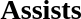<table width=100%>
<tr>
<td width=50% valign=top><br><h3>Assists</h3>




</td>
</tr>
</table>
